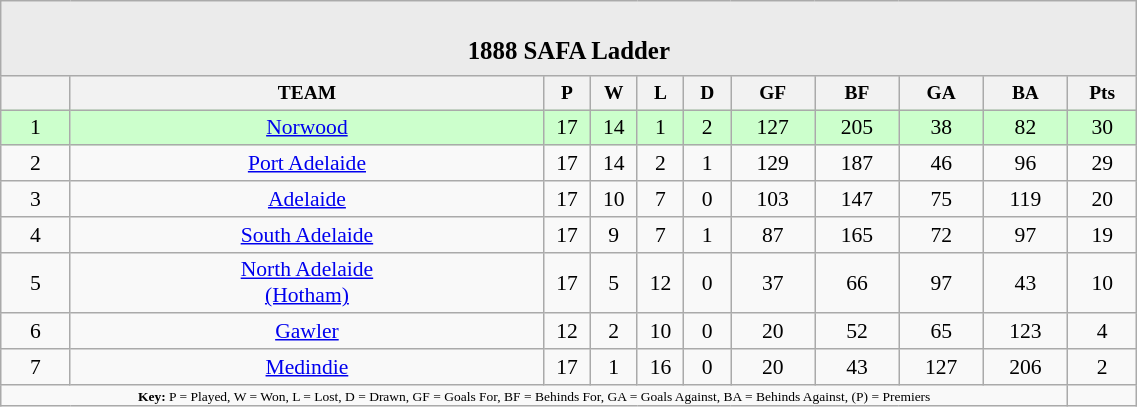<table class="wikitable" style="text-align: center; font-size: 90%; width: 60%">
<tr>
<td colspan="11" style="background: #EBEBEB;"><br><table border="0" width="100%" cellpadding="0" cellspacing="0">
<tr style="background: #EBEBEB;">
<td width="25%" style="border: 0;"></td>
<td style="border: 0; font-size: 115%;"><strong>1888 SAFA Ladder</strong></td>
<td width="25%" style="border: 0;"></td>
</tr>
</table>
</td>
</tr>
<tr style="text-align: center; font-size: 90%;">
<th></th>
<th>TEAM</th>
<th width="25">P</th>
<th width="25">W</th>
<th width="25">L</th>
<th width="25">D</th>
<th width="50">GF</th>
<th width="50">BF</th>
<th width="50">GA</th>
<th width="50">BA</th>
<th>Pts</th>
</tr>
<tr style="background: #CCFFCC;">
<td>1</td>
<td><a href='#'>Norwood</a></td>
<td>17</td>
<td>14</td>
<td>1</td>
<td>2</td>
<td>127</td>
<td>205</td>
<td>38</td>
<td>82</td>
<td>30</td>
</tr>
<tr>
<td>2</td>
<td><a href='#'>Port Adelaide</a></td>
<td>17</td>
<td>14</td>
<td>2</td>
<td>1</td>
<td>129</td>
<td>187</td>
<td>46</td>
<td>96</td>
<td>29</td>
</tr>
<tr>
<td>3</td>
<td><a href='#'>Adelaide</a></td>
<td>17</td>
<td>10</td>
<td>7</td>
<td>0</td>
<td>103</td>
<td>147</td>
<td>75</td>
<td>119</td>
<td>20</td>
</tr>
<tr>
<td>4</td>
<td><a href='#'>South Adelaide</a></td>
<td>17</td>
<td>9</td>
<td>7</td>
<td>1</td>
<td>87</td>
<td>165</td>
<td>72</td>
<td>97</td>
<td>19</td>
</tr>
<tr>
<td>5</td>
<td><a href='#'>North Adelaide <br>(Hotham)</a></td>
<td>17</td>
<td>5</td>
<td>12</td>
<td>0</td>
<td>37</td>
<td>66</td>
<td>97</td>
<td>43</td>
<td>10</td>
</tr>
<tr>
<td>6</td>
<td><a href='#'>Gawler</a></td>
<td>12</td>
<td>2</td>
<td>10</td>
<td>0</td>
<td>20</td>
<td>52</td>
<td>65</td>
<td>123</td>
<td>4</td>
</tr>
<tr>
<td>7</td>
<td><a href='#'>Medindie</a></td>
<td>17</td>
<td>1</td>
<td>16</td>
<td>0</td>
<td>20</td>
<td>43</td>
<td>127</td>
<td>206</td>
<td>2</td>
</tr>
<tr style="font-size: xx-small;">
<td colspan="10"><strong>Key:</strong> P = Played, W = Won, L = Lost, D = Drawn, GF = Goals For, BF = Behinds For, GA = Goals Against, BA = Behinds Against, (P) = Premiers</td>
<td></td>
</tr>
</table>
